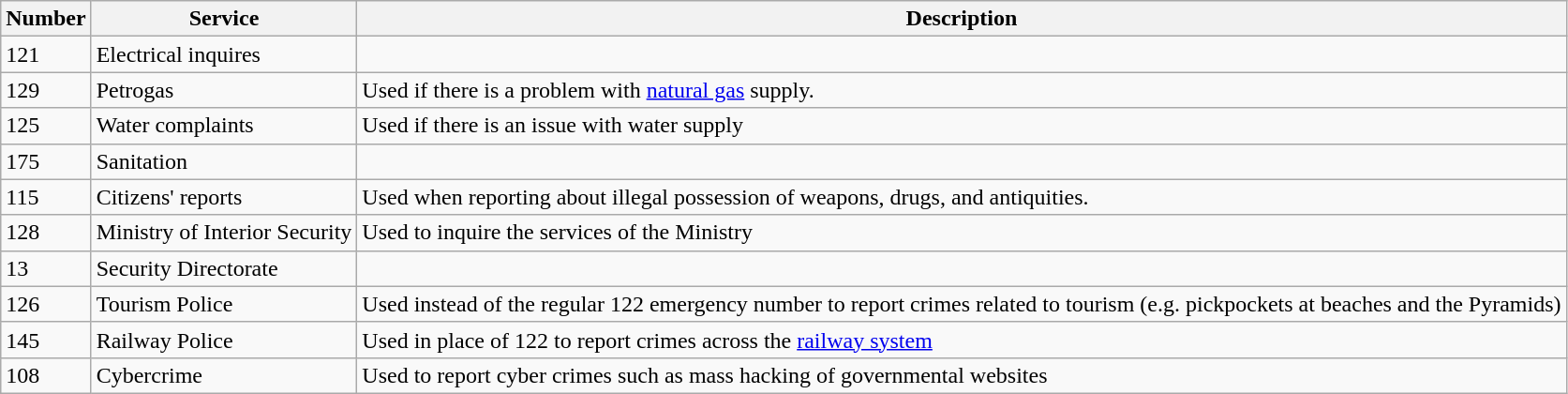<table class="wikitable">
<tr>
<th>Number</th>
<th>Service</th>
<th>Description</th>
</tr>
<tr>
<td>121</td>
<td>Electrical inquires</td>
<td></td>
</tr>
<tr>
<td>129</td>
<td>Petrogas</td>
<td>Used if there is a problem with <a href='#'>natural gas</a> supply.</td>
</tr>
<tr>
<td>125</td>
<td>Water complaints</td>
<td>Used if there is an issue with water supply</td>
</tr>
<tr>
<td>175</td>
<td>Sanitation</td>
<td></td>
</tr>
<tr>
<td>115</td>
<td>Citizens' reports</td>
<td>Used when reporting about illegal possession of weapons, drugs, and antiquities.</td>
</tr>
<tr>
<td>128</td>
<td>Ministry of Interior Security</td>
<td>Used to inquire the services of the Ministry</td>
</tr>
<tr>
<td>13</td>
<td>Security Directorate</td>
<td></td>
</tr>
<tr>
<td>126</td>
<td>Tourism Police</td>
<td>Used instead of the regular 122 emergency number to report crimes related to tourism (e.g. pickpockets at beaches and the Pyramids)</td>
</tr>
<tr>
<td>145</td>
<td>Railway Police</td>
<td>Used in place of 122 to report crimes across the <a href='#'>railway system</a></td>
</tr>
<tr>
<td>108</td>
<td>Cybercrime</td>
<td>Used to report cyber crimes such as mass hacking of governmental websites</td>
</tr>
</table>
